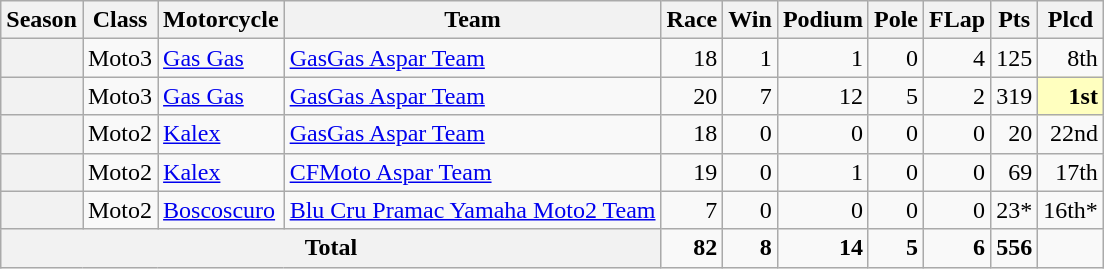<table class="wikitable" style="text-align:right;">
<tr>
<th>Season</th>
<th>Class</th>
<th>Motorcycle</th>
<th>Team</th>
<th>Race</th>
<th>Win</th>
<th>Podium</th>
<th>Pole</th>
<th>FLap</th>
<th>Pts</th>
<th>Plcd</th>
</tr>
<tr>
<th></th>
<td>Moto3</td>
<td style="text-align:left;"><a href='#'>Gas Gas</a></td>
<td style="text-align:left;"><a href='#'>GasGas Aspar Team</a></td>
<td>18</td>
<td>1</td>
<td>1</td>
<td>0</td>
<td>4</td>
<td>125</td>
<td>8th</td>
</tr>
<tr>
<th></th>
<td>Moto3</td>
<td style="text-align:left;"><a href='#'>Gas Gas</a></td>
<td style="text-align:left;"><a href='#'>GasGas Aspar Team</a></td>
<td>20</td>
<td>7</td>
<td>12</td>
<td>5</td>
<td>2</td>
<td>319</td>
<td style="background:#FFFFBF;"><strong>1st</strong></td>
</tr>
<tr>
<th></th>
<td>Moto2</td>
<td style="text-align:left;"><a href='#'>Kalex</a></td>
<td style="text-align:left;"><a href='#'>GasGas Aspar Team</a></td>
<td>18</td>
<td>0</td>
<td>0</td>
<td>0</td>
<td>0</td>
<td>20</td>
<td>22nd</td>
</tr>
<tr>
<th></th>
<td>Moto2</td>
<td style="text-align:left;"><a href='#'>Kalex</a></td>
<td style="text-align:left;"><a href='#'>CFMoto Aspar Team</a></td>
<td>19</td>
<td>0</td>
<td>1</td>
<td>0</td>
<td>0</td>
<td>69</td>
<td>17th</td>
</tr>
<tr>
<th></th>
<td>Moto2</td>
<td style="text-align:left;"><a href='#'>Boscoscuro</a></td>
<td style="text-align:left;"><a href='#'>Blu Cru Pramac Yamaha Moto2 Team</a></td>
<td>7</td>
<td>0</td>
<td>0</td>
<td>0</td>
<td>0</td>
<td>23*</td>
<td>16th*</td>
</tr>
<tr>
<th colspan="4">Total</th>
<td><strong>82</strong></td>
<td><strong>8</strong></td>
<td><strong>14</strong></td>
<td><strong>5</strong></td>
<td><strong>6</strong></td>
<td><strong>556</strong></td>
<td></td>
</tr>
</table>
